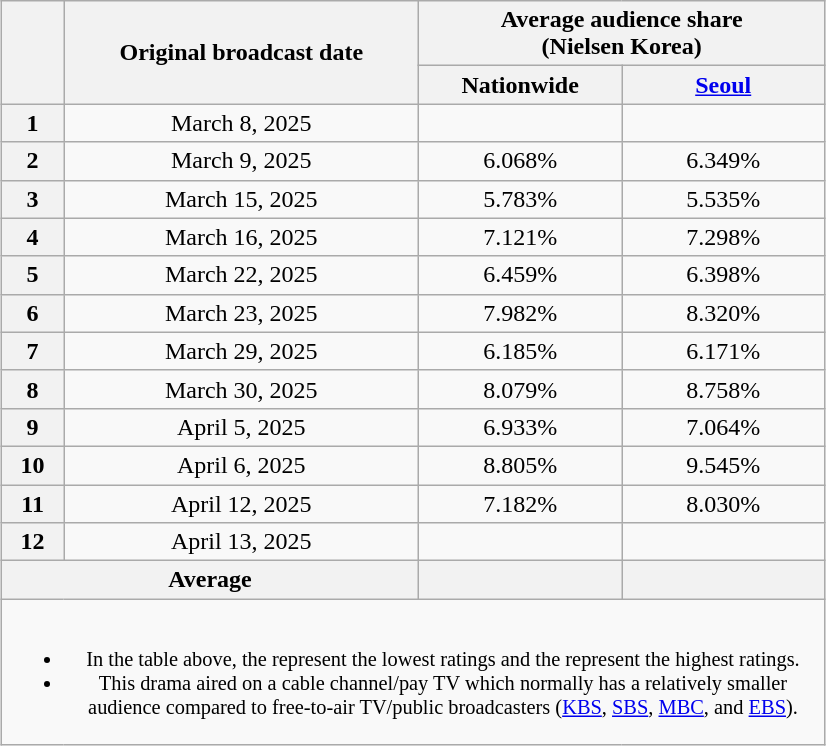<table class="wikitable" style="margin-left:auto; margin-right:auto; width:550px; text-align:center">
<tr>
<th scope="col" rowspan="2"></th>
<th scope="col" rowspan="2">Original broadcast date</th>
<th scope="col" colspan="2">Average audience share<br>(Nielsen Korea)</th>
</tr>
<tr>
<th scope="col" style="width:8em">Nationwide</th>
<th scope="col" style="width:8em"><a href='#'>Seoul</a></th>
</tr>
<tr>
<th scope="row">1</th>
<td>March 8, 2025</td>
<td><strong></strong> </td>
<td><strong></strong> </td>
</tr>
<tr>
<th scope="row">2</th>
<td>March 9, 2025</td>
<td>6.068% </td>
<td>6.349% </td>
</tr>
<tr>
<th scope="row">3</th>
<td>March 15, 2025</td>
<td>5.783% </td>
<td>5.535% </td>
</tr>
<tr>
<th scope="row">4</th>
<td>March 16, 2025</td>
<td>7.121% </td>
<td>7.298% </td>
</tr>
<tr>
<th scope="row">5</th>
<td>March 22, 2025</td>
<td>6.459% </td>
<td>6.398% </td>
</tr>
<tr>
<th scope="row">6</th>
<td>March 23, 2025</td>
<td>7.982% </td>
<td>8.320% </td>
</tr>
<tr>
<th scope="row">7</th>
<td>March 29, 2025</td>
<td>6.185% </td>
<td>6.171% </td>
</tr>
<tr>
<th scope="row">8</th>
<td>March 30, 2025</td>
<td>8.079% </td>
<td>8.758% </td>
</tr>
<tr>
<th scope="row">9</th>
<td>April 5, 2025</td>
<td>6.933% </td>
<td>7.064% </td>
</tr>
<tr>
<th scope="col">10</th>
<td>April 6, 2025</td>
<td>8.805% </td>
<td>9.545% </td>
</tr>
<tr>
<th scope="col">11</th>
<td>April 12, 2025</td>
<td>7.182% </td>
<td>8.030% </td>
</tr>
<tr>
<th scope="col">12</th>
<td>April 13, 2025</td>
<td><strong></strong> </td>
<td><strong></strong> </td>
</tr>
<tr>
<th scope="col" colspan="2">Average</th>
<th scope="col"></th>
<th scope="col"></th>
</tr>
<tr>
<td colspan="4" style="font-size:85%"><br><ul><li>In the table above, the <strong></strong> represent the lowest ratings and the <strong></strong> represent the highest ratings.</li><li>This drama aired on a cable channel/pay TV which normally has a relatively smaller audience compared to free-to-air TV/public broadcasters (<a href='#'>KBS</a>, <a href='#'>SBS</a>, <a href='#'>MBC</a>, and <a href='#'>EBS</a>).</li></ul></td>
</tr>
</table>
